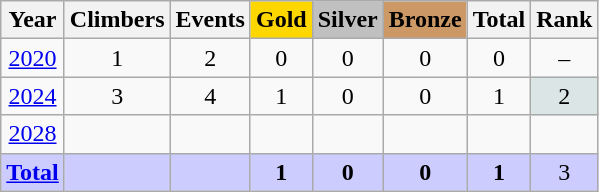<table class="wikitable sortable collapsible collapsed">
<tr>
<th>Year</th>
<th>Climbers</th>
<th>Events</th>
<th style="text-align:center; background-color:gold;"><strong>Gold</strong></th>
<th style="text-align:center; background-color:silver;"><strong>Silver</strong></th>
<th style="text-align:center; background-color:#c96;"><strong>Bronze</strong></th>
<th>Total</th>
<th>Rank</th>
</tr>
<tr style="text-align:center">
<td><a href='#'>2020</a></td>
<td>1</td>
<td>2</td>
<td>0</td>
<td>0</td>
<td>0</td>
<td>0</td>
<td>–</td>
</tr>
<tr style="text-align:center">
<td><a href='#'>2024</a></td>
<td>3</td>
<td>4</td>
<td>1</td>
<td>0</td>
<td>0</td>
<td>1</td>
<td style="background-color:#dce5e5">2</td>
</tr>
<tr style="text-align:center">
<td><a href='#'>2028</a></td>
<td></td>
<td></td>
<td></td>
<td></td>
<td></td>
<td></td>
<td></td>
</tr>
<tr style="text-align:center; background-color:#ccf;">
<td><strong><a href='#'>Total</a></strong></td>
<td></td>
<td></td>
<td><strong>1</strong></td>
<td><strong>0</strong></td>
<td><strong>0</strong></td>
<td><strong>1</strong></td>
<td>3</td>
</tr>
</table>
